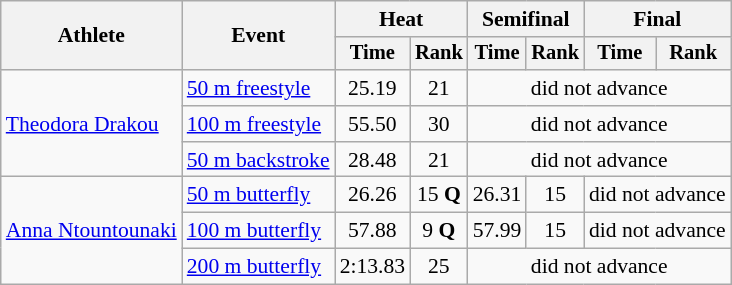<table class=wikitable style="font-size:90%">
<tr>
<th rowspan="2">Athlete</th>
<th rowspan="2">Event</th>
<th colspan="2">Heat</th>
<th colspan="2">Semifinal</th>
<th colspan="2">Final</th>
</tr>
<tr style="font-size:95%">
<th>Time</th>
<th>Rank</th>
<th>Time</th>
<th>Rank</th>
<th>Time</th>
<th>Rank</th>
</tr>
<tr align=center>
<td align=left rowspan=3><a href='#'>Theodora Drakou</a></td>
<td align=left><a href='#'>50 m freestyle</a></td>
<td>25.19</td>
<td>21</td>
<td colspan=4>did not advance</td>
</tr>
<tr align=center>
<td align=left><a href='#'>100 m freestyle</a></td>
<td>55.50</td>
<td>30</td>
<td colspan=4>did not advance</td>
</tr>
<tr align=center>
<td align=left><a href='#'>50 m backstroke</a></td>
<td>28.48</td>
<td>21</td>
<td colspan=4>did not advance</td>
</tr>
<tr align=center>
<td align=left rowspan=3><a href='#'>Anna Ntountounaki</a></td>
<td align=left><a href='#'>50 m butterfly</a></td>
<td>26.26</td>
<td>15 <strong>Q</strong></td>
<td>26.31</td>
<td>15</td>
<td colspan=2>did not advance</td>
</tr>
<tr align=center>
<td align=left><a href='#'>100 m butterfly</a></td>
<td>57.88</td>
<td>9 <strong>Q</strong></td>
<td>57.99</td>
<td>15</td>
<td colspan=2>did not advance</td>
</tr>
<tr align=center>
<td align=left><a href='#'>200 m butterfly</a></td>
<td>2:13.83</td>
<td>25</td>
<td colspan=4>did not advance</td>
</tr>
</table>
